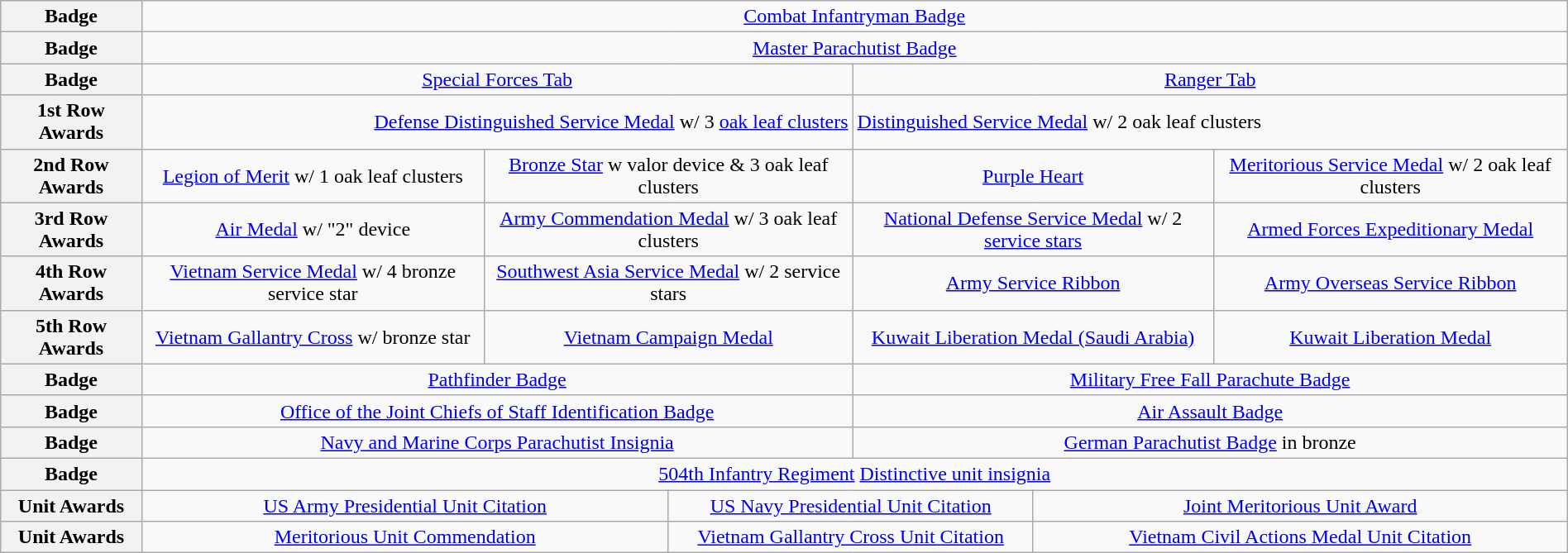<table class="wikitable" style="margin:1em auto; text-align:center;">
<tr>
<th>Badge</th>
<td colspan="12"><a href='#'>Combat Infantryman Badge</a></td>
</tr>
<tr>
<th>Badge</th>
<td colspan="12"><a href='#'>Master Parachutist Badge</a></td>
</tr>
<tr>
<th>Badge</th>
<td colspan="6"><a href='#'>Special Forces Tab</a></td>
<td colspan="6"><a href='#'>Ranger Tab</a></td>
</tr>
<tr>
<th>1st Row Awards</th>
<td colspan="6" style="text-align:right;"><a href='#'>Defense Distinguished Service Medal</a> w/ 3 <a href='#'>oak leaf clusters</a></td>
<td colspan="6" style="text-align:left;"><a href='#'>Distinguished Service Medal</a> w/ 2 oak leaf clusters</td>
</tr>
<tr>
<th>2nd Row Awards</th>
<td colspan="3"><a href='#'>Legion of Merit</a> w/ 1 oak leaf clusters</td>
<td colspan="3"><a href='#'>Bronze Star</a> w valor device & 3 oak leaf clusters</td>
<td colspan="3"><a href='#'>Purple Heart</a></td>
<td colspan="3"><a href='#'>Meritorious Service Medal</a> w/ 2 oak leaf clusters</td>
</tr>
<tr>
<th>3rd Row Awards</th>
<td colspan="3"><a href='#'>Air Medal</a> w/ "2" device</td>
<td colspan="3"><a href='#'>Army Commendation Medal</a> w/ 3 oak leaf clusters</td>
<td colspan="3"><a href='#'>National Defense Service Medal</a> w/ 2 <a href='#'>service stars</a></td>
<td colspan="3"><a href='#'>Armed Forces Expeditionary Medal</a></td>
</tr>
<tr>
<th>4th Row Awards</th>
<td colspan="3"><a href='#'>Vietnam Service Medal</a> w/ 4 bronze service star</td>
<td colspan="3"><a href='#'>Southwest Asia Service Medal</a> w/ 2 service stars</td>
<td colspan="3"><a href='#'>Army Service Ribbon</a></td>
<td colspan="3"><a href='#'>Army Overseas Service Ribbon</a></td>
</tr>
<tr>
<th>5th Row Awards</th>
<td colspan="3"><a href='#'>Vietnam Gallantry Cross</a> w/ bronze star</td>
<td colspan="3"><a href='#'>Vietnam Campaign Medal</a></td>
<td colspan="3"><a href='#'>Kuwait Liberation Medal (Saudi Arabia)</a></td>
<td colspan="3"><a href='#'>Kuwait Liberation Medal</a></td>
</tr>
<tr>
<th>Badge</th>
<td colspan="6"><a href='#'>Pathfinder Badge</a></td>
<td colspan="6"><a href='#'>Military Free Fall Parachute Badge</a></td>
</tr>
<tr>
<th>Badge</th>
<td colspan="6"><a href='#'>Office of the Joint Chiefs of Staff Identification Badge</a></td>
<td colspan="6"><a href='#'>Air Assault Badge</a></td>
</tr>
<tr>
<th>Badge</th>
<td colspan="6"><a href='#'>Navy and Marine Corps Parachutist Insignia</a></td>
<td colspan="6"><a href='#'>German Parachutist Badge</a> in bronze</td>
</tr>
<tr>
<th>Badge</th>
<td colspan="12"><a href='#'>504th Infantry Regiment</a> <a href='#'>Distinctive unit insignia</a></td>
</tr>
<tr>
<th>Unit Awards</th>
<td colspan="4"><a href='#'>US Army Presidential Unit Citation</a></td>
<td colspan="4"><a href='#'>US Navy Presidential Unit Citation</a></td>
<td colspan="4"><a href='#'>Joint Meritorious Unit Award</a></td>
</tr>
<tr>
<th>Unit Awards</th>
<td colspan="4"><a href='#'>Meritorious Unit Commendation</a></td>
<td colspan="4"><a href='#'>Vietnam Gallantry Cross Unit Citation</a></td>
<td colspan="4"><a href='#'>Vietnam Civil Actions Medal Unit Citation</a></td>
</tr>
</table>
